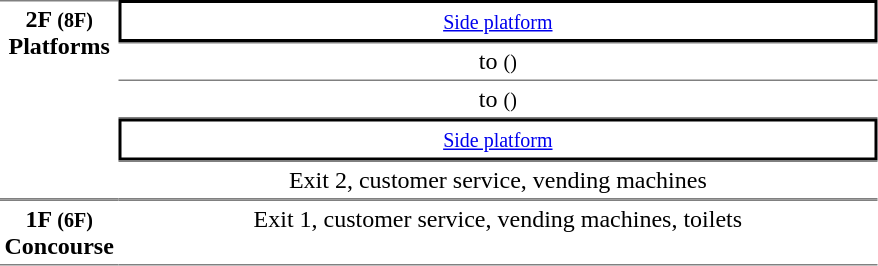<table table border=0 cellspacing=0 cellpadding=3>
<tr>
<td style="border-bottom:solid 1px gray; border-top:solid 1px gray;text-align:center" rowspan="5" valign=top><strong>2F <small>(8F)</small><br>Platforms</strong></td>
<td style="border-right:solid 2px black;border-left:solid 2px black;border-top:solid 2px black;border-bottom:solid 2px black;text-align:center;" colspan=2><small><a href='#'>Side platform</a></small></td>
</tr>
<tr>
<td style="border-bottom:solid 1px gray; border-top:solid 1px gray;text-align:center;">  to  <small>()</small></td>
</tr>
<tr>
<td style="border-bottom:solid 1px gray;text-align:center;"> to  <small>() </small></td>
</tr>
<tr>
<td style="border-right:solid 2px black;border-left:solid 2px black;border-top:solid 2px black;border-bottom:solid 2px black;text-align:center;" colspan=2><small><a href='#'>Side platform</a></small></td>
</tr>
<tr>
<td style="border-bottom:solid 1px gray; border-top:solid 1px gray;text-align:center;" valign=top width=500>Exit 2, customer service, vending machines</td>
</tr>
<tr>
<td style="border-bottom:solid 1px gray; border-top:solid 1px gray;text-align:center" rowspan="5" valign=top><strong>1F <small>(6F)</small><br>Concourse</strong></td>
<td style="border-bottom:solid 1px gray; border-top:solid 1px gray;text-align:center;" valign=top width=500>Exit 1, customer service, vending machines, toilets</td>
</tr>
</table>
